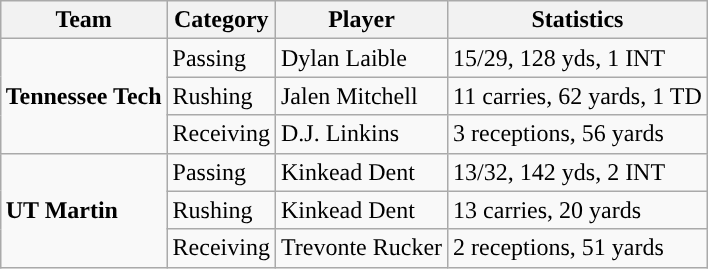<table class="wikitable" style="float: right;">
<tr>
<th>Team</th>
<th>Category</th>
<th>Player</th>
<th>Statistics</th>
</tr>
<tr>
<td rowspan=3><strong>Tennessee Tech</strong></td>
<td>Passing</td>
<td>Dylan Laible</td>
<td>15/29, 128 yds, 1 INT</td>
</tr>
<tr>
<td>Rushing</td>
<td>Jalen Mitchell</td>
<td>11 carries, 62 yards, 1 TD</td>
</tr>
<tr>
<td>Receiving</td>
<td>D.J. Linkins</td>
<td>3 receptions, 56 yards</td>
</tr>
<tr>
<td rowspan=3><strong>UT Martin</strong></td>
<td>Passing</td>
<td>Kinkead Dent</td>
<td>13/32, 142 yds, 2 INT</td>
</tr>
<tr>
<td>Rushing</td>
<td>Kinkead Dent</td>
<td>13 carries, 20 yards</td>
</tr>
<tr>
<td>Receiving</td>
<td>Trevonte Rucker</td>
<td>2 receptions, 51 yards</td>
</tr>
</table>
